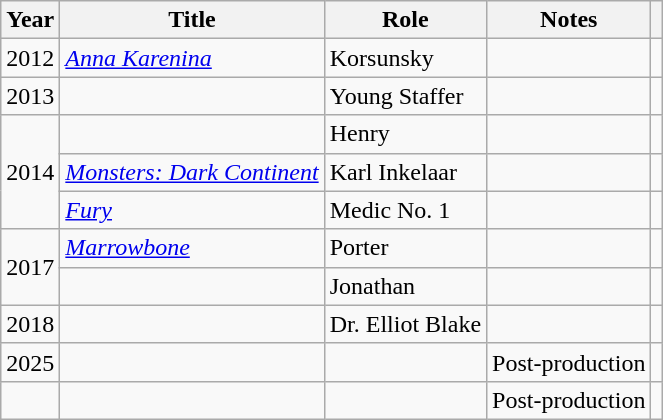<table class="wikitable plainrowheaders sortable" style="margin-right: 0;">
<tr>
<th scope="col">Year</th>
<th scope="col">Title</th>
<th scope="col">Role</th>
<th scope="col" class="unsortable">Notes</th>
<th scope="col" class="unsortable"></th>
</tr>
<tr>
<td>2012</td>
<td><em><a href='#'>Anna Karenina</a></em></td>
<td>Korsunsky</td>
<td></td>
<td align=center></td>
</tr>
<tr>
<td>2013</td>
<td><em></em></td>
<td>Young Staffer</td>
<td></td>
<td align=center></td>
</tr>
<tr>
<td rowspan=3>2014</td>
<td><em></em></td>
<td>Henry</td>
<td></td>
<td align=center></td>
</tr>
<tr>
<td><em><a href='#'>Monsters: Dark Continent</a></em></td>
<td>Karl Inkelaar</td>
<td></td>
<td align=center></td>
</tr>
<tr>
<td><em><a href='#'>Fury</a></em></td>
<td>Medic No. 1</td>
<td></td>
<td align=center></td>
</tr>
<tr>
<td rowspan=2>2017</td>
<td><em><a href='#'>Marrowbone</a></em></td>
<td>Porter</td>
<td></td>
<td align=center></td>
</tr>
<tr>
<td><em></em></td>
<td>Jonathan</td>
<td></td>
<td align=center></td>
</tr>
<tr>
<td>2018</td>
<td><em></em></td>
<td>Dr. Elliot Blake</td>
<td></td>
<td align=center></td>
</tr>
<tr>
<td>2025</td>
<td></td>
<td></td>
<td>Post-production</td>
<td align=center></td>
</tr>
<tr>
<td></td>
<td></td>
<td></td>
<td>Post-production</td>
<td align=center></td>
</tr>
</table>
